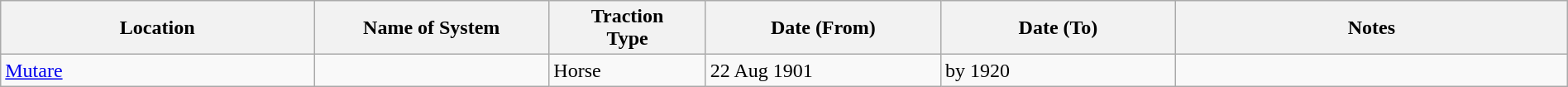<table class="wikitable" style="width:100%;">
<tr>
<th style="width:20%;">Location</th>
<th style="width:15%;">Name of System</th>
<th style="width:10%;">Traction<br>Type</th>
<th style="width:15%;">Date (From)</th>
<th style="width:15%;">Date (To)</th>
<th style="width:25%;">Notes</th>
</tr>
<tr>
<td><a href='#'>Mutare</a></td>
<td> </td>
<td>Horse</td>
<td>22 Aug 1901</td>
<td>by 1920</td>
<td> </td>
</tr>
</table>
